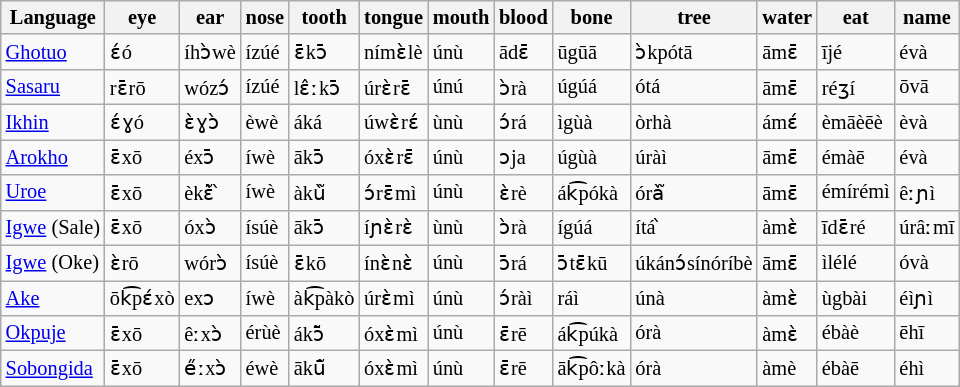<table class="wikitable sortable" | style="font-size: 85%;" |>
<tr>
<th>Language</th>
<th>eye</th>
<th>ear</th>
<th>nose</th>
<th>tooth</th>
<th>tongue</th>
<th>mouth</th>
<th>blood</th>
<th>bone</th>
<th>tree</th>
<th>water</th>
<th>eat</th>
<th>name</th>
</tr>
<tr>
<td><a href='#'>Ghotuo</a></td>
<td>ɛ́ó</td>
<td>íhɔ̀wè</td>
<td>ízúé</td>
<td>ɛ̄kɔ̄</td>
<td>nímɛ̀lè</td>
<td>únù</td>
<td>ādɛ̄</td>
<td>ūgūā</td>
<td>ɔ̀kpótā</td>
<td>āmɛ̄</td>
<td>ījé</td>
<td>évà</td>
</tr>
<tr>
<td><a href='#'>Sasaru</a></td>
<td>rɛ̄rō</td>
<td>wózɔ́</td>
<td>ízúé</td>
<td>lɛ̂ːkɔ̄</td>
<td>úrɛ̀rɛ̄</td>
<td>únú</td>
<td>ɔ̀rà</td>
<td>úgúá</td>
<td>ótá</td>
<td>āmɛ̄</td>
<td>réʒí</td>
<td>ōvā</td>
</tr>
<tr>
<td><a href='#'>Ikhin</a></td>
<td>ɛ́ɣó</td>
<td>ɛ̀ɣɔ̀</td>
<td>èwè</td>
<td>áká</td>
<td>úwɛ̀rɛ́</td>
<td>ùnù</td>
<td>ɔ́rá</td>
<td>ìgùà</td>
<td>òrhà</td>
<td>ámɛ́</td>
<td>èmāèēè</td>
<td>èvà</td>
</tr>
<tr>
<td><a href='#'>Arokho</a></td>
<td>ɛ̄xō</td>
<td>éxɔ̄</td>
<td>íwè</td>
<td>ākɔ̄</td>
<td>óxɛ̀rɛ̄</td>
<td>únù</td>
<td>ɔja</td>
<td>úgùà</td>
<td>úràì</td>
<td>āmɛ̄</td>
<td>émàē</td>
<td>évà</td>
</tr>
<tr>
<td><a href='#'>Uroe</a></td>
<td>ɛ̄xō</td>
<td>èkɛ̃̀ ̀</td>
<td>íwè</td>
<td>àkù̃</td>
<td>ɔ́rɛ̄mì</td>
<td>únù</td>
<td>ɛ̀rè</td>
<td>ák͡pókà</td>
<td>órà̃</td>
<td>āmɛ̄</td>
<td>émírémì</td>
<td>êːɲì</td>
</tr>
<tr>
<td><a href='#'>Igwe</a> (Sale)</td>
<td>ɛ̄xō</td>
<td>óxɔ̀</td>
<td>ísúè</td>
<td>ākɔ̄</td>
<td>íɲɛ̀rɛ̀</td>
<td>ùnù</td>
<td>ɔ̀rà</td>
<td>ígúá</td>
<td>ítá ̀</td>
<td>àmɛ̀</td>
<td>īdɛ̄ré</td>
<td>úrâːmī</td>
</tr>
<tr>
<td><a href='#'>Igwe</a> (Oke)</td>
<td>ɛ̀rō</td>
<td>wórɔ̀</td>
<td>ísúè</td>
<td>ɛ̄kō</td>
<td>ínɛ̀nɛ̀</td>
<td>únù</td>
<td>ɔ̄rá</td>
<td>ɔ̄tɛ̄kū</td>
<td>úkánɔ́sínóríbè</td>
<td>āmɛ̄</td>
<td>ìlélé</td>
<td>óvà</td>
</tr>
<tr>
<td><a href='#'>Ake</a></td>
<td>ōk͡pɛ́xò</td>
<td>exɔ</td>
<td>íwè</td>
<td>àk͡pàkò</td>
<td>úrɛ̀mì</td>
<td>únù</td>
<td>ɔ́ràì</td>
<td>ráì</td>
<td>únà</td>
<td>àmɛ̀</td>
<td>ùgbài</td>
<td>éìɲì</td>
</tr>
<tr>
<td><a href='#'>Okpuje</a></td>
<td>ɛ̄xō</td>
<td>êːxɔ̀</td>
<td>érùè</td>
<td>ákɔ̄̃</td>
<td>óxɛ̀mì</td>
<td>únù</td>
<td>ɛ̄rē</td>
<td>ák͡púkà</td>
<td>órà</td>
<td>àmɛ̀</td>
<td>ébàè</td>
<td>ēhī</td>
</tr>
<tr>
<td><a href='#'>Sobongida</a></td>
<td>ɛ̄xō</td>
<td>e̋ːxɔ̀</td>
<td>éwè</td>
<td>ākū̃</td>
<td>óxɛ̀mì</td>
<td>únù</td>
<td>ɛ̄rē</td>
<td>āk͡pôːkà</td>
<td>órà</td>
<td>àmè</td>
<td>ébàē</td>
<td>éhì</td>
</tr>
</table>
